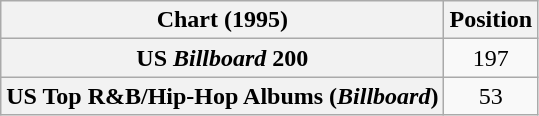<table class="wikitable sortable plainrowheaders" style="text-align:center">
<tr>
<th scope="col">Chart (1995)</th>
<th scope="col">Position</th>
</tr>
<tr>
<th scope="row">US <em>Billboard</em> 200</th>
<td>197</td>
</tr>
<tr>
<th scope="row">US Top R&B/Hip-Hop Albums (<em>Billboard</em>)</th>
<td>53</td>
</tr>
</table>
